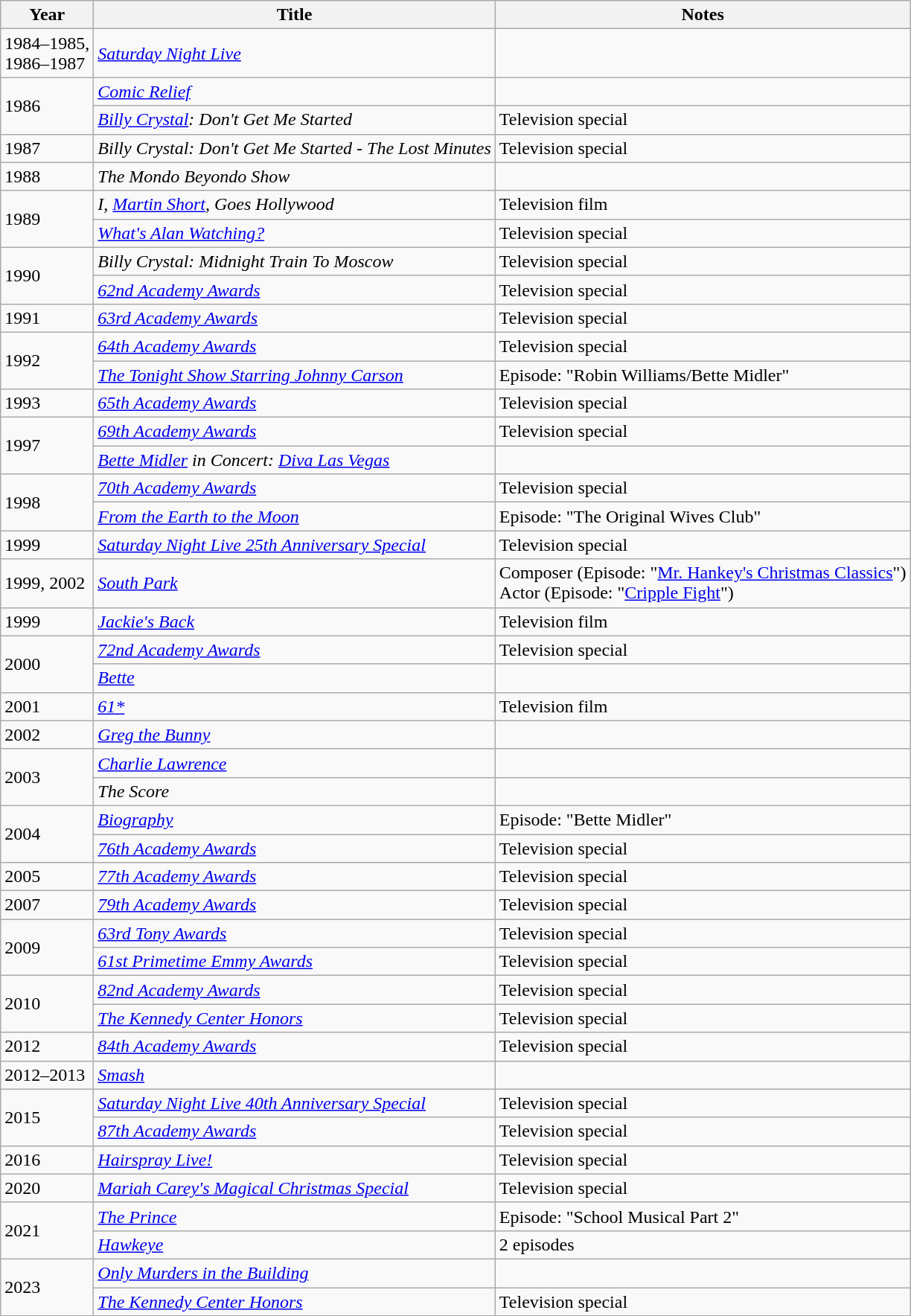<table class="sortable wikitable">
<tr>
<th>Year</th>
<th>Title</th>
<th>Notes</th>
</tr>
<tr>
<td>1984–1985,<br>1986–1987</td>
<td><em><a href='#'>Saturday Night Live</a></em></td>
<td></td>
</tr>
<tr>
<td rowspan=2>1986</td>
<td><em><a href='#'>Comic Relief</a></em></td>
<td></td>
</tr>
<tr>
<td><em><a href='#'>Billy Crystal</a>: Don't Get Me Started</em></td>
<td>Television special</td>
</tr>
<tr>
<td>1987</td>
<td><em>Billy Crystal: Don't Get Me Started - The Lost Minutes</em></td>
<td>Television special</td>
</tr>
<tr>
<td>1988</td>
<td><em>The Mondo Beyondo Show</em></td>
<td></td>
</tr>
<tr>
<td rowspan=2>1989</td>
<td><em>I, <a href='#'>Martin Short</a>, Goes Hollywood</em></td>
<td>Television film</td>
</tr>
<tr>
<td><em><a href='#'>What's Alan Watching?</a></em></td>
<td>Television special</td>
</tr>
<tr>
<td rowspan=2>1990</td>
<td><em>Billy Crystal: Midnight Train To Moscow</em></td>
<td>Television special</td>
</tr>
<tr>
<td><em><a href='#'>62nd Academy Awards</a></em></td>
<td>Television special</td>
</tr>
<tr>
<td>1991</td>
<td><em><a href='#'>63rd Academy Awards</a></em></td>
<td>Television special</td>
</tr>
<tr>
<td rowspan=2>1992</td>
<td><em><a href='#'>64th Academy Awards</a></em></td>
<td>Television special</td>
</tr>
<tr>
<td><em><a href='#'>The Tonight Show Starring Johnny Carson</a></em></td>
<td>Episode: "Robin Williams/Bette Midler"</td>
</tr>
<tr>
<td>1993</td>
<td><em><a href='#'>65th Academy Awards</a></em></td>
<td>Television special</td>
</tr>
<tr>
<td rowspan=2>1997</td>
<td><em><a href='#'>69th Academy Awards</a></em></td>
<td>Television special</td>
</tr>
<tr>
<td><em><a href='#'>Bette Midler</a> in Concert: <a href='#'>Diva Las Vegas</a></em></td>
<td></td>
</tr>
<tr>
<td rowspan=2>1998</td>
<td><em><a href='#'>70th Academy Awards</a></em></td>
<td>Television special</td>
</tr>
<tr>
<td><em><a href='#'>From the Earth to the Moon</a></em></td>
<td>Episode: "The Original Wives Club"</td>
</tr>
<tr>
<td>1999</td>
<td><em><a href='#'>Saturday Night Live 25th Anniversary Special</a></em></td>
<td>Television special</td>
</tr>
<tr>
<td>1999, 2002</td>
<td><em><a href='#'>South Park</a></em></td>
<td>Composer (Episode: "<a href='#'>Mr. Hankey's Christmas Classics</a>") <br>Actor (Episode: "<a href='#'>Cripple Fight</a>")</td>
</tr>
<tr>
<td>1999</td>
<td><em><a href='#'>Jackie's Back</a></em></td>
<td>Television film</td>
</tr>
<tr>
<td rowspan=2>2000</td>
<td><em><a href='#'>72nd Academy Awards</a></em></td>
<td>Television special</td>
</tr>
<tr>
<td><em><a href='#'>Bette</a></em></td>
<td></td>
</tr>
<tr>
<td>2001</td>
<td><em><a href='#'>61*</a></em></td>
<td>Television film</td>
</tr>
<tr>
<td>2002</td>
<td><em><a href='#'>Greg the Bunny</a></em></td>
<td></td>
</tr>
<tr>
<td rowspan=2>2003</td>
<td><em><a href='#'>Charlie Lawrence</a></em></td>
<td></td>
</tr>
<tr>
<td><em>The Score</em></td>
<td></td>
</tr>
<tr>
<td rowspan=2>2004</td>
<td><em><a href='#'>Biography</a></em></td>
<td>Episode: "Bette Midler"</td>
</tr>
<tr>
<td><em><a href='#'>76th Academy Awards</a></em></td>
<td>Television special</td>
</tr>
<tr>
<td>2005</td>
<td><em><a href='#'>77th Academy Awards</a></em></td>
<td>Television special</td>
</tr>
<tr>
<td>2007</td>
<td><em><a href='#'>79th Academy Awards</a></em></td>
<td>Television special</td>
</tr>
<tr>
<td rowspan=2>2009</td>
<td><em><a href='#'>63rd Tony Awards</a></em></td>
<td>Television special</td>
</tr>
<tr>
<td><em><a href='#'>61st Primetime Emmy Awards</a></em></td>
<td>Television special</td>
</tr>
<tr>
<td rowspan=2>2010</td>
<td><em><a href='#'>82nd Academy Awards</a></em></td>
<td>Television special</td>
</tr>
<tr>
<td><em><a href='#'>The Kennedy Center Honors</a></em></td>
<td>Television special</td>
</tr>
<tr>
<td>2012</td>
<td><em><a href='#'>84th Academy Awards</a></em></td>
<td>Television special</td>
</tr>
<tr>
<td>2012–2013</td>
<td><em><a href='#'>Smash</a></em></td>
<td></td>
</tr>
<tr>
<td rowspan=2>2015</td>
<td><em><a href='#'>Saturday Night Live 40th Anniversary Special</a></em></td>
<td>Television special</td>
</tr>
<tr>
<td><em><a href='#'>87th Academy Awards</a></em></td>
<td>Television special</td>
</tr>
<tr>
<td>2016</td>
<td><em><a href='#'>Hairspray Live!</a></em></td>
<td>Television special</td>
</tr>
<tr>
<td>2020</td>
<td><em><a href='#'>Mariah Carey's Magical Christmas Special</a></em></td>
<td>Television special</td>
</tr>
<tr>
<td rowspan=2>2021</td>
<td><em><a href='#'>The Prince</a></em></td>
<td>Episode: "School Musical Part 2"</td>
</tr>
<tr>
<td><em><a href='#'>Hawkeye</a></em></td>
<td>2 episodes</td>
</tr>
<tr>
<td rowspan="3">2023</td>
<td><em><a href='#'>Only Murders in the Building</a></em></td>
<td></td>
</tr>
<tr>
<td><em><a href='#'>The Kennedy Center Honors</a></em></td>
<td>Television special</td>
</tr>
</table>
